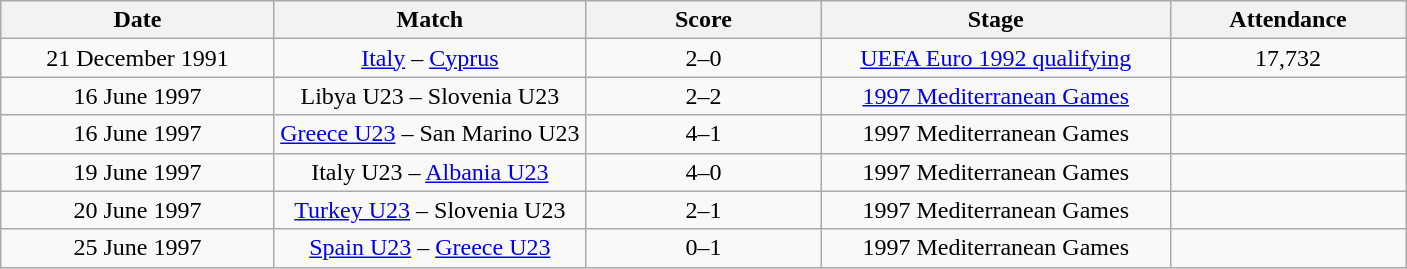<table class="wikitable" style="text-align:center;">
<tr>
<th width="175">Date</th>
<th width="200">Match</th>
<th width="150">Score</th>
<th width="225">Stage</th>
<th width="150">Attendance</th>
</tr>
<tr>
<td>21 December 1991</td>
<td><a href='#'>Italy</a> – <a href='#'>Cyprus</a></td>
<td>2–0</td>
<td><a href='#'>UEFA Euro 1992 qualifying</a></td>
<td>17,732</td>
</tr>
<tr>
<td>16 June 1997</td>
<td>Libya U23 – Slovenia U23</td>
<td>2–2</td>
<td><a href='#'>1997 Mediterranean Games</a></td>
<td></td>
</tr>
<tr>
<td>16 June 1997</td>
<td><a href='#'>Greece U23</a> – San Marino U23</td>
<td>4–1</td>
<td>1997 Mediterranean Games</td>
<td></td>
</tr>
<tr>
<td>19 June 1997</td>
<td>Italy U23 – <a href='#'>Albania U23</a></td>
<td>4–0</td>
<td>1997 Mediterranean Games</td>
<td></td>
</tr>
<tr>
<td>20 June 1997</td>
<td><a href='#'>Turkey U23</a> – Slovenia U23</td>
<td>2–1</td>
<td>1997 Mediterranean Games</td>
<td></td>
</tr>
<tr>
<td>25 June 1997</td>
<td><a href='#'>Spain U23</a> – <a href='#'>Greece U23</a></td>
<td>0–1</td>
<td>1997 Mediterranean Games</td>
<td></td>
</tr>
</table>
